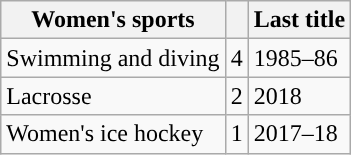<table class="wikitable">
<tr>
<th>Women's sports</th>
<th></th>
<th>Last title</th>
</tr>
<tr>
<td>Swimming and diving</td>
<td>4</td>
<td>1985–86</td>
</tr>
<tr>
<td>Lacrosse</td>
<td>2</td>
<td>2018</td>
</tr>
<tr>
<td>Women's ice hockey</td>
<td>1</td>
<td>2017–18</td>
</tr>
</table>
